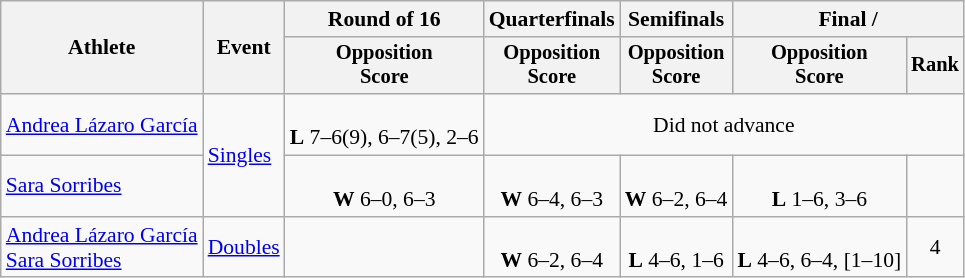<table class=wikitable style="font-size:90%">
<tr>
<th rowspan="2">Athlete</th>
<th rowspan="2">Event</th>
<th>Round of 16</th>
<th>Quarterfinals</th>
<th>Semifinals</th>
<th colspan=2>Final / </th>
</tr>
<tr style="font-size:95%">
<th>Opposition<br>Score</th>
<th>Opposition<br>Score</th>
<th>Opposition<br>Score</th>
<th>Opposition<br>Score</th>
<th>Rank</th>
</tr>
<tr align=center>
<td align=left><a href='#'>Andrea Lázaro García</a></td>
<td align=left rowspan=2><a href='#'>Singles</a></td>
<td><br><strong>L</strong> 7–6(9), 6–7(5), 2–6</td>
<td colspan=4>Did not advance</td>
</tr>
<tr align=center>
<td align=left><a href='#'>Sara Sorribes</a></td>
<td><br><strong>W</strong> 6–0, 6–3</td>
<td><br><strong>W</strong> 6–4, 6–3</td>
<td><br><strong>W</strong> 6–2, 6–4</td>
<td><br><strong>L</strong> 1–6, 3–6</td>
<td></td>
</tr>
<tr align=center>
<td align=left><a href='#'>Andrea Lázaro García</a><br><a href='#'>Sara Sorribes</a></td>
<td align=left><a href='#'>Doubles</a></td>
<td></td>
<td><br><strong>W</strong> 6–2, 6–4</td>
<td><br><strong>L</strong> 4–6, 1–6</td>
<td><br><strong>L</strong> 4–6, 6–4, [1–10]</td>
<td>4</td>
</tr>
</table>
